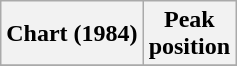<table class="wikitable sortable">
<tr>
<th>Chart (1984)</th>
<th>Peak<br>position</th>
</tr>
<tr>
</tr>
</table>
